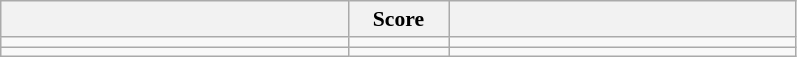<table class="wikitable" style="text-align:left; font-size:90%">
<tr>
<th width=225></th>
<th width=60>Score</th>
<th width=225></th>
</tr>
<tr>
<td><strong></strong></td>
<td align=center><strong> </strong></td>
<td></td>
</tr>
<tr>
<td><strong></strong></td>
<td align=center><strong> </strong></td>
<td></td>
</tr>
</table>
